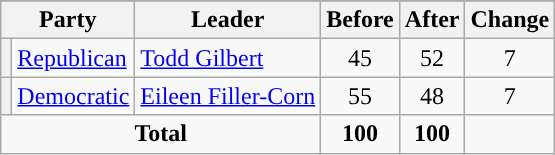<table class="wikitable" style="text-align:center;">
<tr>
</tr>
<tr>
<th colspan=2>Party</th>
<th>Leader</th>
<th>Before</th>
<th>After</th>
<th>Change</th>
</tr>
<tr>
<th style="background-color:"></th>
<td style="text-align:left;"><a href='#'>Republican</a></td>
<td style="text-align:left;"><a href='#'>Todd Gilbert</a></td>
<td>45</td>
<td>52</td>
<td> 7</td>
</tr>
<tr>
<th style="background-color:"></th>
<td style="text-align:left;"><a href='#'>Democratic</a></td>
<td style="text-align:left;"><a href='#'>Eileen Filler-Corn</a></td>
<td>55</td>
<td>48</td>
<td> 7</td>
</tr>
<tr>
<td colspan=3><strong>Total</strong></td>
<td><strong>100</strong></td>
<td><strong>100</strong></td>
</tr>
</table>
